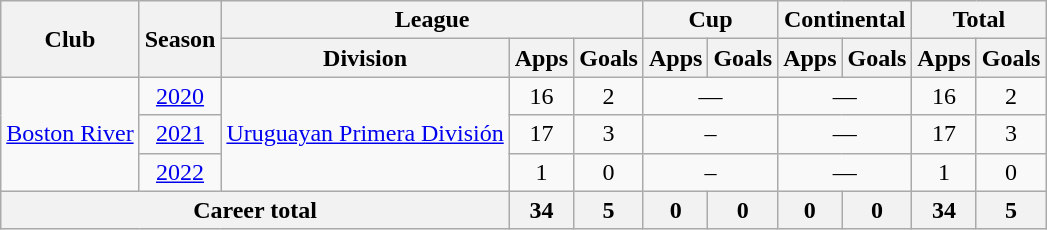<table class="wikitable" Style="text-align: center">
<tr>
<th rowspan="2">Club</th>
<th rowspan="2">Season</th>
<th colspan="3">League</th>
<th colspan="2">Cup</th>
<th colspan="2">Continental</th>
<th colspan="2">Total</th>
</tr>
<tr>
<th>Division</th>
<th>Apps</th>
<th>Goals</th>
<th>Apps</th>
<th>Goals</th>
<th>Apps</th>
<th>Goals</th>
<th>Apps</th>
<th>Goals</th>
</tr>
<tr>
<td rowspan="3"><a href='#'>Boston River</a></td>
<td><a href='#'>2020</a></td>
<td rowspan="3"><a href='#'>Uruguayan Primera División</a></td>
<td>16</td>
<td>2</td>
<td colspan="2">—</td>
<td colspan="2">—</td>
<td>16</td>
<td>2</td>
</tr>
<tr>
<td><a href='#'>2021</a></td>
<td>17</td>
<td>3</td>
<td colspan="2">–</td>
<td colspan="2">—</td>
<td>17</td>
<td>3</td>
</tr>
<tr>
<td><a href='#'>2022</a></td>
<td>1</td>
<td>0</td>
<td colspan="2">–</td>
<td colspan="2">—</td>
<td>1</td>
<td>0</td>
</tr>
<tr>
<th colspan="3">Career total</th>
<th>34</th>
<th>5</th>
<th>0</th>
<th>0</th>
<th>0</th>
<th>0</th>
<th>34</th>
<th>5</th>
</tr>
</table>
